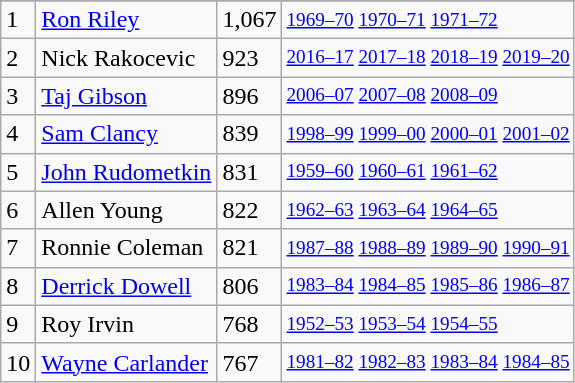<table class="wikitable">
<tr>
</tr>
<tr>
<td>1</td>
<td><a href='#'>Ron Riley</a></td>
<td>1,067</td>
<td style="font-size:80%;"><a href='#'>1969–70</a> <a href='#'>1970–71</a> <a href='#'>1971–72</a></td>
</tr>
<tr>
<td>2</td>
<td>Nick Rakocevic</td>
<td>923</td>
<td style="font-size:80%;"><a href='#'>2016–17</a> <a href='#'>2017–18</a> <a href='#'>2018–19</a> <a href='#'>2019–20</a></td>
</tr>
<tr>
<td>3</td>
<td><a href='#'>Taj Gibson</a></td>
<td>896</td>
<td style="font-size:80%;"><a href='#'>2006–07</a> <a href='#'>2007–08</a> <a href='#'>2008–09</a></td>
</tr>
<tr>
<td>4</td>
<td><a href='#'>Sam Clancy</a></td>
<td>839</td>
<td style="font-size:80%;"><a href='#'>1998–99</a> <a href='#'>1999–00</a> <a href='#'>2000–01</a> <a href='#'>2001–02</a></td>
</tr>
<tr>
<td>5</td>
<td><a href='#'>John Rudometkin</a></td>
<td>831</td>
<td style="font-size:80%;"><a href='#'>1959–60</a> <a href='#'>1960–61</a> <a href='#'>1961–62</a></td>
</tr>
<tr>
<td>6</td>
<td>Allen Young</td>
<td>822</td>
<td style="font-size:80%;"><a href='#'>1962–63</a> <a href='#'>1963–64</a> <a href='#'>1964–65</a></td>
</tr>
<tr>
<td>7</td>
<td>Ronnie Coleman</td>
<td>821</td>
<td style="font-size:80%;"><a href='#'>1987–88</a> <a href='#'>1988–89</a> <a href='#'>1989–90</a> <a href='#'>1990–91</a></td>
</tr>
<tr>
<td>8</td>
<td><a href='#'>Derrick Dowell</a></td>
<td>806</td>
<td style="font-size:80%;"><a href='#'>1983–84</a> <a href='#'>1984–85</a> <a href='#'>1985–86</a> <a href='#'>1986–87</a></td>
</tr>
<tr>
<td>9</td>
<td>Roy Irvin</td>
<td>768</td>
<td style="font-size:80%;"><a href='#'>1952–53</a> <a href='#'>1953–54</a> <a href='#'>1954–55</a></td>
</tr>
<tr>
<td>10</td>
<td><a href='#'>Wayne Carlander</a></td>
<td>767</td>
<td style="font-size:80%;"><a href='#'>1981–82</a> <a href='#'>1982–83</a> <a href='#'>1983–84</a> <a href='#'>1984–85</a></td>
</tr>
</table>
